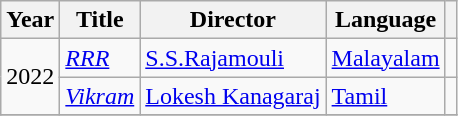<table class="wikitable sortable">
<tr>
<th>Year</th>
<th>Title</th>
<th>Director</th>
<th>Language</th>
<th></th>
</tr>
<tr>
<td rowspan="2">2022</td>
<td><a href='#'><em>RRR</em></a></td>
<td><a href='#'>S.S.Rajamouli</a></td>
<td><a href='#'>Malayalam</a></td>
<td></td>
</tr>
<tr>
<td><a href='#'><em>Vikram</em></a></td>
<td><a href='#'>Lokesh Kanagaraj</a></td>
<td><a href='#'>Tamil</a></td>
<td></td>
</tr>
<tr>
</tr>
</table>
